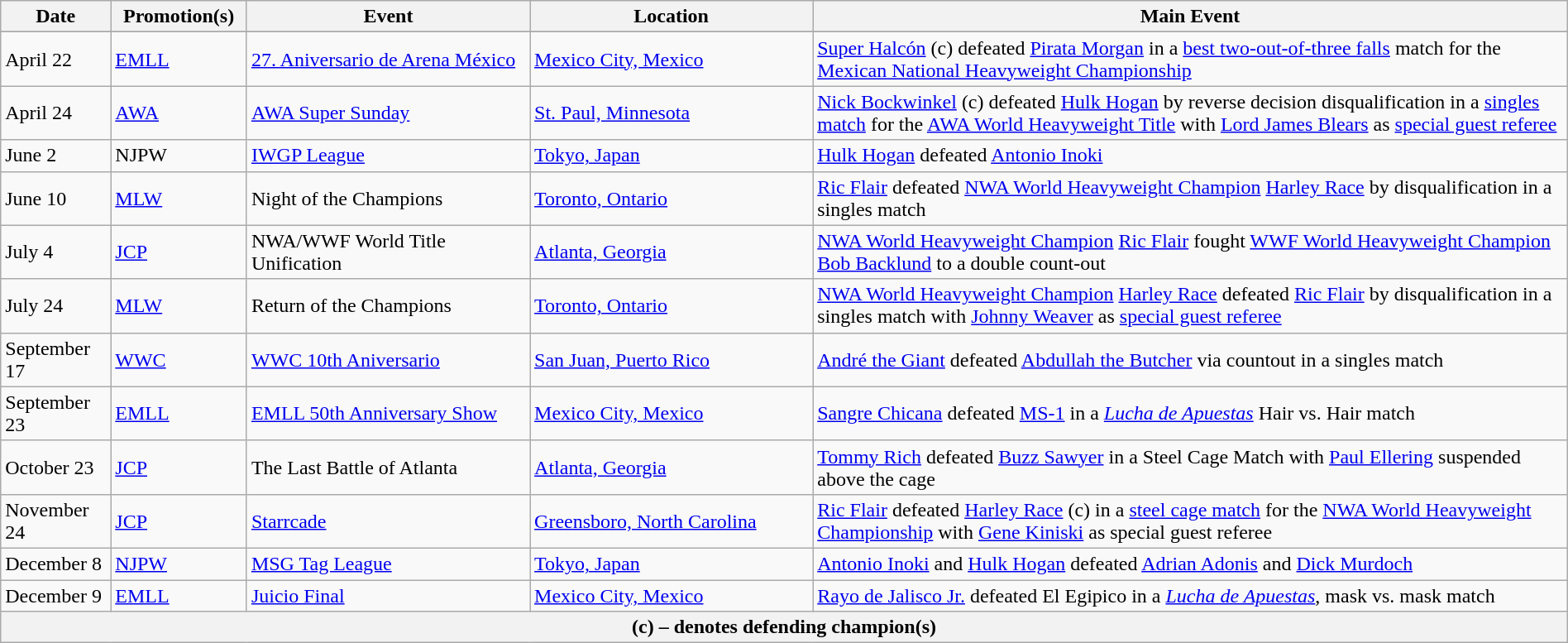<table class="wikitable" style="width:100%;">
<tr>
<th width="5%">Date</th>
<th width="5%">Promotion(s)</th>
<th style="width:15%;">Event</th>
<th style="width:15%;">Location</th>
<th style="width:40%;">Main Event</th>
</tr>
<tr style="width:20%;" |Notes>
</tr>
<tr>
<td>April 22</td>
<td><a href='#'>EMLL</a></td>
<td><a href='#'>27. Aniversario de Arena México</a></td>
<td><a href='#'>Mexico City, Mexico</a></td>
<td><a href='#'>Super Halcón</a> (c) defeated <a href='#'>Pirata Morgan</a> in a <a href='#'>best two-out-of-three falls</a> match for the <a href='#'>Mexican National Heavyweight Championship</a></td>
</tr>
<tr>
<td>April 24</td>
<td><a href='#'>AWA</a></td>
<td><a href='#'>AWA Super Sunday</a></td>
<td><a href='#'>St. Paul, Minnesota</a></td>
<td><a href='#'>Nick Bockwinkel</a> (c) defeated <a href='#'>Hulk Hogan</a> by reverse decision disqualification in a <a href='#'>singles match</a> for the <a href='#'>AWA World Heavyweight Title</a> with <a href='#'>Lord James Blears</a> as <a href='#'>special guest referee</a></td>
</tr>
<tr>
<td>June 2</td>
<td>NJPW</td>
<td><a href='#'>IWGP League</a></td>
<td><a href='#'>Tokyo, Japan</a></td>
<td><a href='#'>Hulk Hogan</a> defeated <a href='#'>Antonio Inoki</a></td>
</tr>
<tr>
<td>June 10</td>
<td><a href='#'>MLW</a></td>
<td>Night of the Champions</td>
<td><a href='#'>Toronto, Ontario</a></td>
<td><a href='#'>Ric Flair</a> defeated <a href='#'>NWA World Heavyweight Champion</a> <a href='#'>Harley Race</a> by disqualification in a singles match</td>
</tr>
<tr>
<td>July 4</td>
<td><a href='#'>JCP</a></td>
<td>NWA/WWF World Title Unification</td>
<td><a href='#'>Atlanta, Georgia</a></td>
<td><a href='#'>NWA World Heavyweight Champion</a> <a href='#'>Ric Flair</a> fought <a href='#'>WWF World Heavyweight Champion</a> <a href='#'>Bob Backlund</a> to a double count-out</td>
</tr>
<tr>
<td>July 24</td>
<td><a href='#'>MLW</a></td>
<td>Return of the Champions</td>
<td><a href='#'>Toronto, Ontario</a></td>
<td><a href='#'>NWA World Heavyweight Champion</a> <a href='#'>Harley Race</a> defeated <a href='#'>Ric Flair</a> by disqualification in a singles match with <a href='#'>Johnny Weaver</a> as <a href='#'>special guest referee</a></td>
</tr>
<tr>
<td>September 17</td>
<td><a href='#'>WWC</a></td>
<td><a href='#'>WWC 10th Aniversario</a></td>
<td><a href='#'>San Juan, Puerto Rico</a></td>
<td><a href='#'>André the Giant</a> defeated <a href='#'>Abdullah the Butcher</a> via countout in a singles match</td>
</tr>
<tr>
<td>September 23</td>
<td><a href='#'>EMLL</a></td>
<td><a href='#'>EMLL 50th Anniversary Show</a></td>
<td><a href='#'>Mexico City, Mexico</a></td>
<td><a href='#'>Sangre Chicana</a> defeated <a href='#'>MS-1</a> in a <em><a href='#'>Lucha de Apuestas</a></em> Hair vs. Hair match</td>
</tr>
<tr>
<td>October 23</td>
<td><a href='#'>JCP</a></td>
<td>The Last Battle of Atlanta</td>
<td><a href='#'>Atlanta, Georgia</a></td>
<td><a href='#'>Tommy Rich</a> defeated <a href='#'>Buzz Sawyer</a> in a Steel Cage Match with <a href='#'>Paul Ellering</a> suspended above the cage</td>
</tr>
<tr>
<td>November 24</td>
<td><a href='#'>JCP</a></td>
<td><a href='#'>Starrcade</a></td>
<td><a href='#'>Greensboro, North Carolina</a></td>
<td><a href='#'>Ric Flair</a> defeated <a href='#'>Harley Race</a> (c) in a <a href='#'>steel cage match</a> for the <a href='#'>NWA World Heavyweight Championship</a> with <a href='#'>Gene Kiniski</a> as special guest referee</td>
</tr>
<tr>
<td>December 8</td>
<td><a href='#'>NJPW</a></td>
<td><a href='#'>MSG Tag League</a></td>
<td><a href='#'>Tokyo, Japan</a></td>
<td><a href='#'>Antonio Inoki</a> and <a href='#'>Hulk Hogan</a> defeated <a href='#'>Adrian Adonis</a> and <a href='#'>Dick Murdoch</a></td>
</tr>
<tr>
<td>December 9</td>
<td><a href='#'>EMLL</a></td>
<td><a href='#'>Juicio Final</a></td>
<td><a href='#'>Mexico City, Mexico</a></td>
<td><a href='#'>Rayo de Jalisco Jr.</a> defeated El Egipico in a <em><a href='#'>Lucha de Apuestas</a></em>, mask vs. mask match</td>
</tr>
<tr>
<th colspan="5">(c) – denotes defending champion(s)</th>
</tr>
</table>
